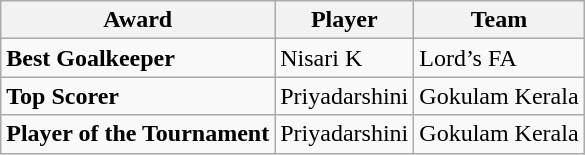<table class="wikitable sortable">
<tr>
<th scope=col>Award</th>
<th scope=col>Player</th>
<th scope=col>Team</th>
</tr>
<tr>
<td><strong>Best Goalkeeper</strong></td>
<td>Nisari K</td>
<td>Lord’s FA</td>
</tr>
<tr>
<td><strong>Top Scorer</strong></td>
<td>Priyadarshini</td>
<td>Gokulam Kerala</td>
</tr>
<tr>
<td><strong>Player of the Tournament</strong></td>
<td>Priyadarshini</td>
<td>Gokulam Kerala</td>
</tr>
</table>
